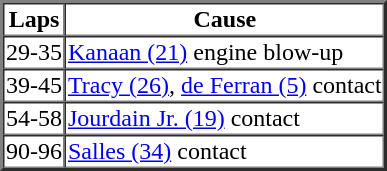<table border=2 cellspacing=0>
<tr>
<th>Laps</th>
<th>Cause</th>
</tr>
<tr>
<td>29-35</td>
<td><a href='#'>Kanaan (21)</a> engine blow-up</td>
</tr>
<tr>
<td>39-45</td>
<td><a href='#'>Tracy (26)</a>, <a href='#'>de Ferran (5)</a> contact</td>
</tr>
<tr>
<td>54-58</td>
<td><a href='#'>Jourdain Jr. (19)</a> contact</td>
</tr>
<tr>
<td>90-96</td>
<td><a href='#'>Salles (34)</a> contact</td>
</tr>
</table>
